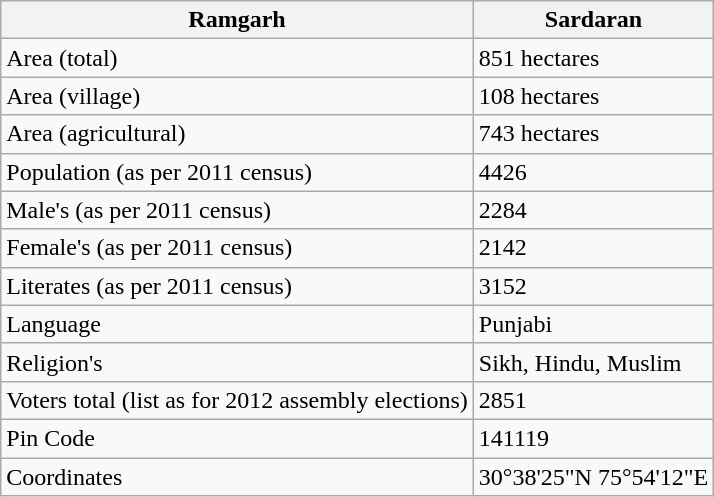<table class="wikitable">
<tr>
<th>Ramgarh</th>
<th>Sardaran</th>
</tr>
<tr>
<td>Area (total)</td>
<td>851 hectares</td>
</tr>
<tr>
<td>Area (village)</td>
<td>108 hectares</td>
</tr>
<tr>
<td>Area (agricultural)</td>
<td>743 hectares</td>
</tr>
<tr>
<td>Population                (as per 2011 census)</td>
<td>4426</td>
</tr>
<tr>
<td>Male's                    (as per 2011 census)</td>
<td>2284</td>
</tr>
<tr>
<td>Female's                  (as per 2011 census)</td>
<td>2142</td>
</tr>
<tr>
<td>Literates                 (as per 2011 census)</td>
<td>3152</td>
</tr>
<tr>
<td>Language</td>
<td>Punjabi</td>
</tr>
<tr>
<td>Religion's</td>
<td>Sikh, Hindu, Muslim</td>
</tr>
<tr>
<td>Voters total (list as for 2012 assembly elections)</td>
<td>2851</td>
</tr>
<tr>
<td>Pin Code</td>
<td>141119</td>
</tr>
<tr>
<td>Coordinates</td>
<td>30°38'25"N   75°54'12"E</td>
</tr>
</table>
